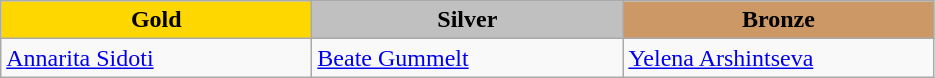<table class="wikitable" style="text-align:left">
<tr align="center">
<td width=200 bgcolor=gold><strong>Gold</strong></td>
<td width=200 bgcolor=silver><strong>Silver</strong></td>
<td width=200 bgcolor=CC9966><strong>Bronze</strong></td>
</tr>
<tr>
<td><a href='#'>Annarita Sidoti</a><br><em></em></td>
<td><a href='#'>Beate Gummelt</a><br><em></em></td>
<td><a href='#'>Yelena Arshintseva</a><br><em></em></td>
</tr>
</table>
